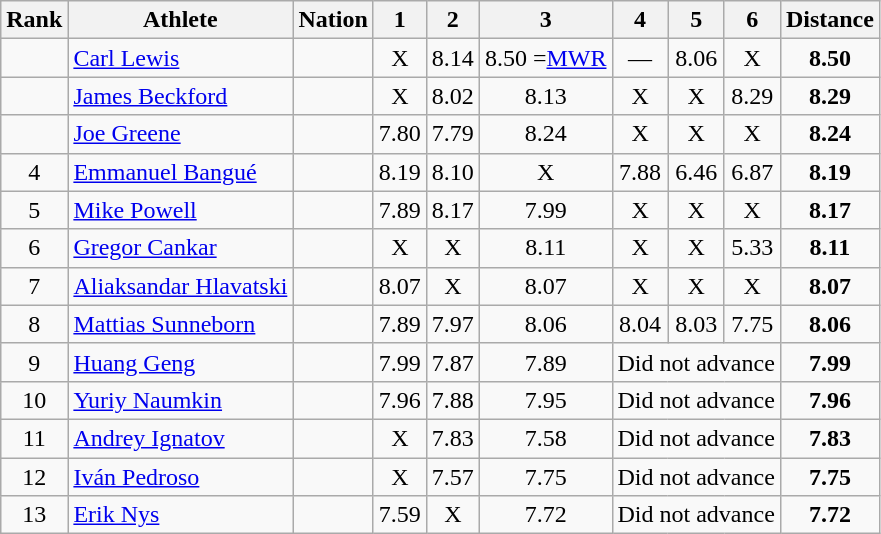<table class="sortable wikitable" style="text-align:center">
<tr>
<th>Rank</th>
<th>Athlete</th>
<th>Nation</th>
<th>1</th>
<th>2</th>
<th>3</th>
<th>4</th>
<th>5</th>
<th>6</th>
<th>Distance</th>
</tr>
<tr>
<td></td>
<td align=left><a href='#'>Carl Lewis</a></td>
<td align=left></td>
<td data-sort-value=1.00>X</td>
<td>8.14</td>
<td>8.50  =<a href='#'>MWR</a></td>
<td data-sort-value=1.00>—</td>
<td>8.06</td>
<td data-sort-value=1.00>X</td>
<td><strong>8.50</strong></td>
</tr>
<tr>
<td></td>
<td align=left><a href='#'>James Beckford</a></td>
<td align=left></td>
<td data-sort-value=1.00>X</td>
<td>8.02</td>
<td>8.13</td>
<td data-sort-value=1.00>X</td>
<td data-sort-value=1.00>X</td>
<td>8.29</td>
<td><strong>8.29</strong></td>
</tr>
<tr>
<td></td>
<td align=left><a href='#'>Joe Greene</a></td>
<td align=left></td>
<td>7.80</td>
<td>7.79</td>
<td>8.24 </td>
<td data-sort-value=1.00>X</td>
<td data-sort-value=1.00>X</td>
<td data-sort-value=1.00>X</td>
<td><strong>8.24</strong></td>
</tr>
<tr>
<td>4</td>
<td align=left><a href='#'>Emmanuel Bangué</a></td>
<td align=left></td>
<td>8.19</td>
<td>8.10</td>
<td data-sort-value=1.00>X</td>
<td>7.88</td>
<td>6.46</td>
<td>6.87</td>
<td><strong>8.19</strong></td>
</tr>
<tr>
<td>5</td>
<td align=left><a href='#'>Mike Powell</a></td>
<td align=left></td>
<td>7.89</td>
<td>8.17 </td>
<td>7.99</td>
<td data-sort-value=1.00>X</td>
<td data-sort-value=1.00>X</td>
<td data-sort-value=1.00>X</td>
<td><strong>8.17</strong></td>
</tr>
<tr>
<td>6</td>
<td align=left><a href='#'>Gregor Cankar</a></td>
<td align=left></td>
<td data-sort-value=1.00>X</td>
<td data-sort-value=1.00>X</td>
<td>8.11</td>
<td data-sort-value=1.00>X</td>
<td data-sort-value=1.00>X</td>
<td>5.33</td>
<td><strong>8.11</strong></td>
</tr>
<tr>
<td>7</td>
<td align=left><a href='#'>Aliaksandar Hlavatski</a></td>
<td align=left></td>
<td>8.07</td>
<td data-sort-value=1.00>X</td>
<td>8.07</td>
<td data-sort-value=1.00>X</td>
<td data-sort-value=1.00>X</td>
<td data-sort-value=1.00>X</td>
<td><strong>8.07</strong></td>
</tr>
<tr>
<td>8</td>
<td align=left><a href='#'>Mattias Sunneborn</a></td>
<td align=left></td>
<td>7.89</td>
<td>7.97</td>
<td>8.06</td>
<td>8.04</td>
<td>8.03</td>
<td>7.75</td>
<td><strong>8.06</strong></td>
</tr>
<tr>
<td>9</td>
<td align=left><a href='#'>Huang Geng</a></td>
<td align=left></td>
<td>7.99</td>
<td>7.87</td>
<td>7.89</td>
<td colspan="3" data-sort-value=0.00>Did not advance</td>
<td><strong>7.99</strong></td>
</tr>
<tr>
<td>10</td>
<td align=left><a href='#'>Yuriy Naumkin</a></td>
<td align=left></td>
<td>7.96</td>
<td>7.88</td>
<td>7.95</td>
<td colspan="3" data-sort-value=0.00>Did not advance</td>
<td><strong>7.96</strong></td>
</tr>
<tr>
<td>11</td>
<td align=left><a href='#'>Andrey Ignatov</a></td>
<td align=left></td>
<td data-sort-value=1.00>X</td>
<td>7.83</td>
<td>7.58</td>
<td colspan="3" data-sort-value=0.00>Did not advance</td>
<td><strong>7.83</strong></td>
</tr>
<tr>
<td>12</td>
<td align=left><a href='#'>Iván Pedroso</a></td>
<td align=left></td>
<td data-sort-value=1.00>X</td>
<td>7.57</td>
<td>7.75</td>
<td colspan="3" data-sort-value=0.00>Did not advance</td>
<td><strong>7.75</strong></td>
</tr>
<tr>
<td>13</td>
<td align=left><a href='#'>Erik Nys</a></td>
<td align=left></td>
<td>7.59</td>
<td data-sort-value=1.00>X</td>
<td>7.72</td>
<td colspan="3" data-sort-value=0.00>Did not advance</td>
<td><strong>7.72</strong></td>
</tr>
</table>
